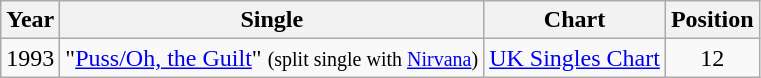<table class="wikitable">
<tr>
<th>Year</th>
<th>Single</th>
<th>Chart</th>
<th>Position</th>
</tr>
<tr>
<td>1993</td>
<td>"<a href='#'>Puss/Oh, the Guilt</a>" <small>(split single with <a href='#'>Nirvana</a>)</small></td>
<td><a href='#'>UK Singles Chart</a></td>
<td style="text-align:center;">12</td>
</tr>
</table>
